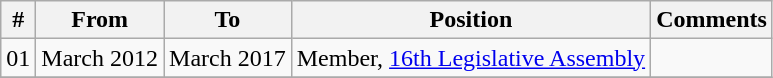<table class="wikitable sortable">
<tr>
<th>#</th>
<th>From</th>
<th>To</th>
<th>Position</th>
<th>Comments</th>
</tr>
<tr>
<td>01</td>
<td>March 2012</td>
<td>March 2017</td>
<td>Member, <a href='#'>16th Legislative Assembly</a></td>
<td></td>
</tr>
<tr>
</tr>
</table>
